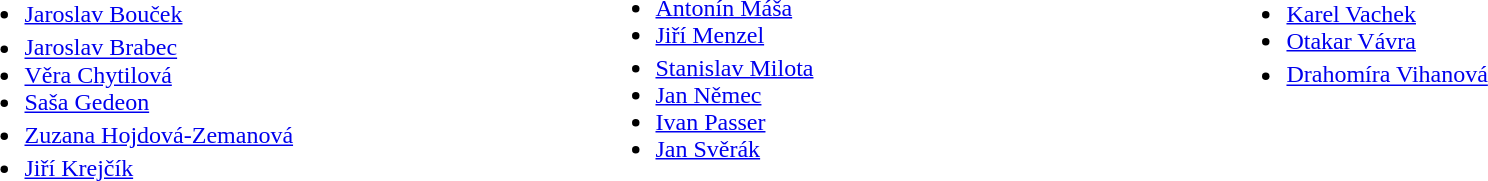<table style="width:100%">
<tr>
<td style="width:33%;vertical-align:top;"><br><ul><li><a href='#'>Jaroslav Bouček</a><sup><em></em></sup></li><li><a href='#'>Jaroslav Brabec</a><sup><em></em></sup></li><li><a href='#'>Věra Chytilová</a></li><li><a href='#'>Saša Gedeon</a></li><li><a href='#'>Zuzana Hojdová-Zemanová</a><sup><em></em></sup></li><li><a href='#'>Jiří Krejčík</a><sup><em></em></sup></li></ul></td>
<td style="width:33%;vertical-align:top;"><br><ul><li><a href='#'>Antonín Máša</a></li><li><a href='#'>Jiří Menzel</a></li><li><a href='#'>Stanislav Milota</a><sup><em></em></sup></li><li><a href='#'>Jan Němec</a></li><li><a href='#'>Ivan Passer</a></li><li><a href='#'>Jan Svěrák</a></li></ul></td>
<td style="width:33%;vertical-align:top;"><br><ul><li><a href='#'>Karel Vachek</a><sup><em></em></sup></li><li><a href='#'>Otakar Vávra</a></li><li><a href='#'>Drahomíra Vihanová</a><sup><em></em></sup></li></ul></td>
</tr>
</table>
